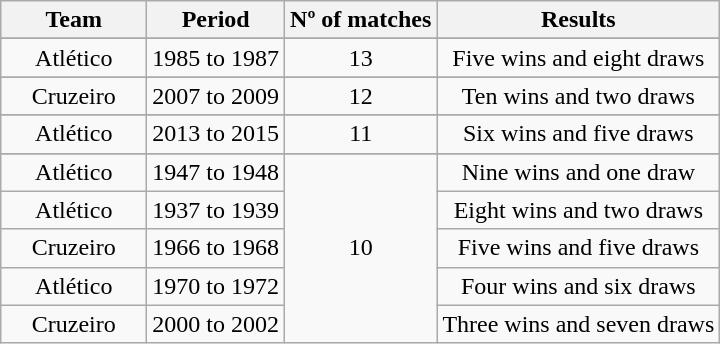<table class="wikitable">
<tr>
<th width="90">Team</th>
<th>Period</th>
<th>Nº of matches</th>
<th>Results</th>
</tr>
<tr>
</tr>
<tr align="center">
<td>Atlético</td>
<td>1985 to 1987</td>
<td>13</td>
<td>Five wins and eight draws</td>
</tr>
<tr>
</tr>
<tr align="center">
<td>Cruzeiro</td>
<td>2007 to 2009</td>
<td>12</td>
<td>Ten wins and two draws</td>
</tr>
<tr>
</tr>
<tr align="center">
<td>Atlético</td>
<td>2013 to 2015</td>
<td>11</td>
<td>Six wins and five draws</td>
</tr>
<tr>
</tr>
<tr align="center">
<td>Atlético</td>
<td>1947 to 1948</td>
<td rowspan="5">10</td>
<td>Nine wins and one draw</td>
</tr>
<tr align="center">
<td>Atlético</td>
<td>1937 to 1939</td>
<td>Eight wins and two draws</td>
</tr>
<tr align="center">
<td>Cruzeiro</td>
<td>1966 to 1968</td>
<td>Five wins and five draws</td>
</tr>
<tr align="center">
<td>Atlético</td>
<td>1970 to 1972</td>
<td>Four wins and six draws</td>
</tr>
<tr align="center">
<td>Cruzeiro</td>
<td>2000 to 2002</td>
<td>Three wins and seven draws</td>
</tr>
</table>
